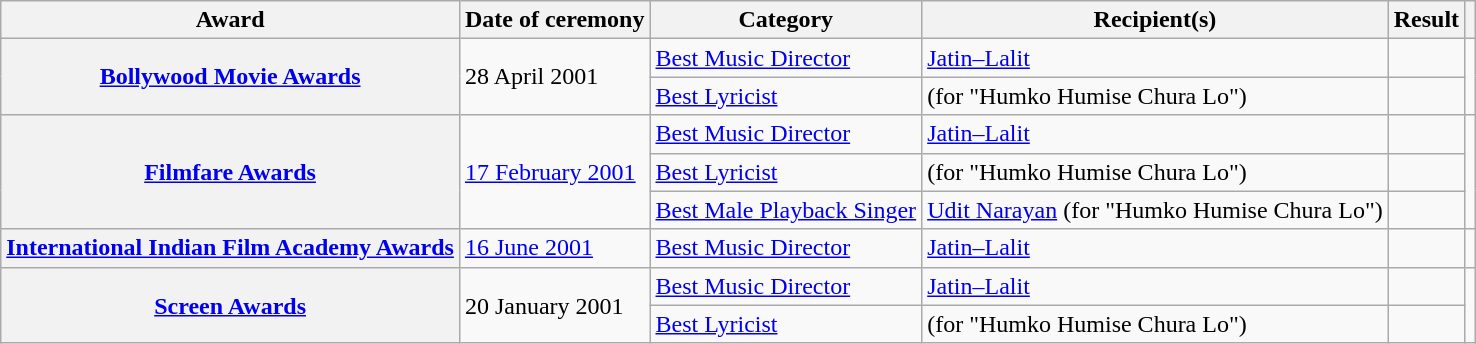<table class="wikitable plainrowheaders sortable">
<tr>
<th scope="col">Award</th>
<th scope="col">Date of ceremony</th>
<th scope="col">Category</th>
<th scope="col">Recipient(s)</th>
<th scope="col">Result</th>
<th scope="col" class="unsortable"></th>
</tr>
<tr>
<th rowspan="2" scope="row"><a href='#'>Bollywood Movie Awards</a></th>
<td rowspan="2">28 April 2001</td>
<td><a href='#'>Best Music Director</a></td>
<td><a href='#'>Jatin–Lalit</a></td>
<td></td>
<td rowspan="2" style="text-align:center;"></td>
</tr>
<tr>
<td><a href='#'>Best Lyricist</a></td>
<td> (for "Humko Humise Chura Lo")</td>
<td></td>
</tr>
<tr>
<th rowspan="3" scope="row"><a href='#'>Filmfare Awards</a></th>
<td rowspan="3"><a href='#'>17 February 2001</a></td>
<td><a href='#'>Best Music Director</a></td>
<td><a href='#'>Jatin–Lalit</a></td>
<td></td>
<td rowspan="3" style="text-align:center;"></td>
</tr>
<tr>
<td><a href='#'>Best Lyricist</a></td>
<td> (for "Humko Humise Chura Lo")</td>
<td></td>
</tr>
<tr>
<td><a href='#'>Best Male Playback Singer</a></td>
<td><a href='#'>Udit Narayan</a> (for "Humko Humise Chura Lo")</td>
<td></td>
</tr>
<tr>
<th scope="row"><a href='#'>International Indian Film Academy Awards</a></th>
<td><a href='#'>16 June 2001</a></td>
<td><a href='#'>Best Music Director</a></td>
<td><a href='#'>Jatin–Lalit</a></td>
<td></td>
<td style="text-align:center;"></td>
</tr>
<tr>
<th rowspan="2" scope="row"><a href='#'>Screen Awards</a></th>
<td rowspan="2">20 January 2001</td>
<td><a href='#'>Best Music Director</a></td>
<td><a href='#'>Jatin–Lalit</a></td>
<td></td>
<td rowspan="2" style="text-align:center;"></td>
</tr>
<tr>
<td><a href='#'>Best Lyricist</a></td>
<td> (for "Humko Humise Chura Lo")</td>
<td></td>
</tr>
</table>
